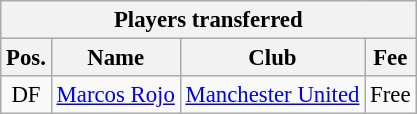<table class="wikitable" style="font-size:95%;">
<tr>
<th colspan="5">Players transferred</th>
</tr>
<tr>
<th>Pos.</th>
<th>Name</th>
<th>Club</th>
<th>Fee</th>
</tr>
<tr>
<td align="center">DF</td>
<td> <a href='#'>Marcos Rojo</a></td>
<td> <a href='#'>Manchester United</a></td>
<td>Free</td>
</tr>
</table>
